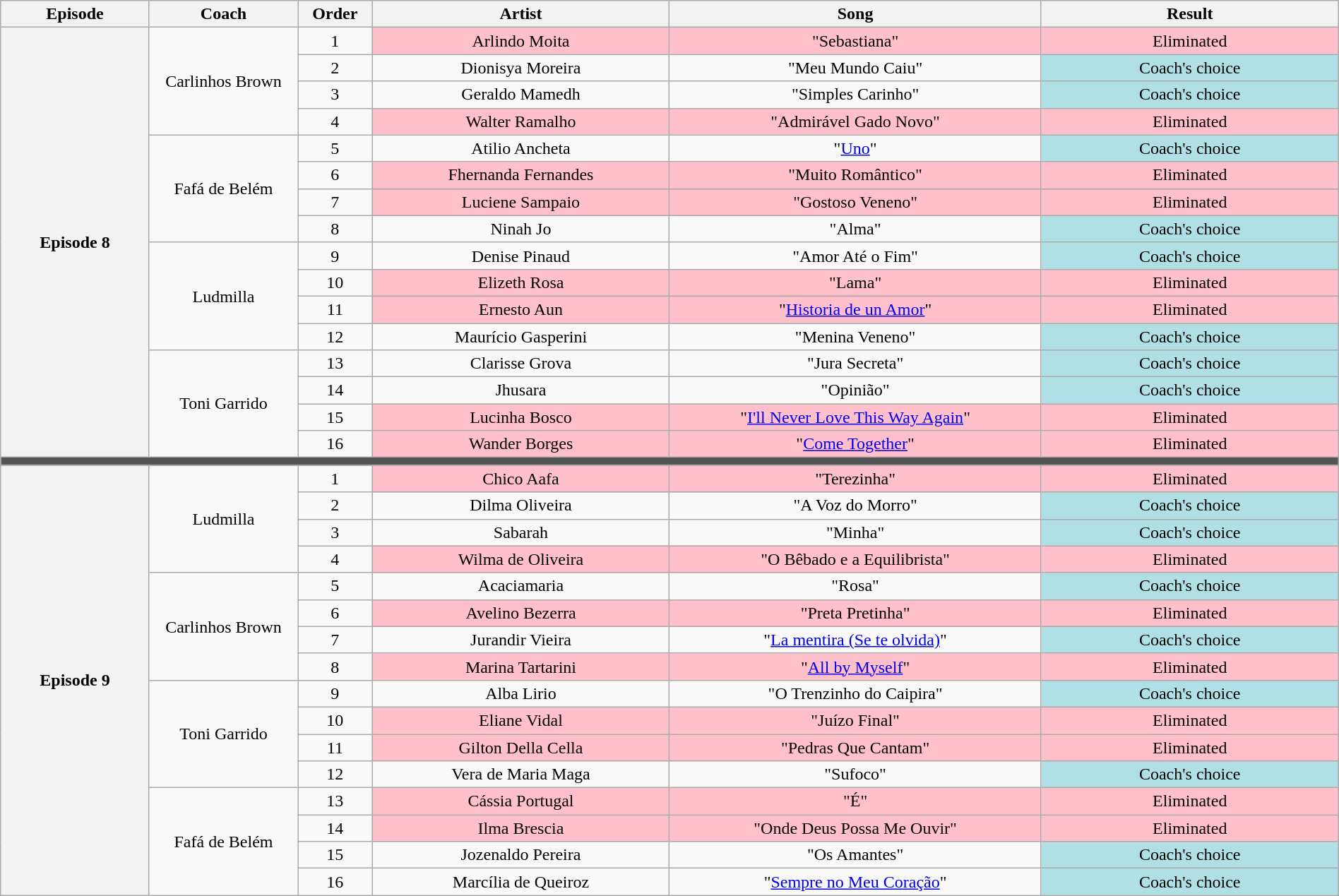<table class="wikitable" style="text-align:center; width:100%;">
<tr>
<th scope="col" width="10%">Episode</th>
<th scope="col" width="10%">Coach</th>
<th scope="col" width="05%">Order</th>
<th scope="col" width="20%">Artist</th>
<th scope="col" width="25%">Song</th>
<th scope="col" width="20%">Result</th>
</tr>
<tr>
<th scope="col" rowspan=16>Episode 8<br></th>
<td rowspan=4>Carlinhos Brown</td>
<td>1</td>
<td bgcolor=FFC0CB>Arlindo Moita</td>
<td bgcolor=FFC0CB>"Sebastiana"</td>
<td bgcolor=FFC0CB>Eliminated</td>
</tr>
<tr>
<td>2</td>
<td>Dionisya Moreira</td>
<td>"Meu Mundo Caiu"</td>
<td bgcolor=B0E0E6>Coach's choice</td>
</tr>
<tr>
<td>3</td>
<td>Geraldo Mamedh</td>
<td>"Simples Carinho"</td>
<td bgcolor=B0E0E6>Coach's choice</td>
</tr>
<tr>
<td>4</td>
<td bgcolor=FFC0CB>Walter Ramalho</td>
<td bgcolor=FFC0CB>"Admirável Gado Novo"</td>
<td bgcolor=FFC0CB>Eliminated</td>
</tr>
<tr>
<td rowspan=4>Fafá de Belém</td>
<td>5</td>
<td>Atilio Ancheta</td>
<td>"<a href='#'>Uno</a>"</td>
<td bgcolor=B0E0E6>Coach's choice</td>
</tr>
<tr>
<td>6</td>
<td bgcolor=FFC0CB>Fhernanda Fernandes</td>
<td bgcolor=FFC0CB>"Muito Romântico"</td>
<td bgcolor=FFC0CB>Eliminated</td>
</tr>
<tr>
<td>7</td>
<td bgcolor=FFC0CB>Luciene Sampaio</td>
<td bgcolor=FFC0CB>"Gostoso Veneno"</td>
<td bgcolor=FFC0CB>Eliminated</td>
</tr>
<tr>
<td>8</td>
<td>Ninah Jo</td>
<td>"Alma"</td>
<td bgcolor=B0E0E6>Coach's choice</td>
</tr>
<tr>
<td rowspan=4>Ludmilla</td>
<td>9</td>
<td>Denise Pinaud</td>
<td>"Amor Até o Fim"</td>
<td bgcolor=B0E0E6>Coach's choice</td>
</tr>
<tr>
<td>10</td>
<td bgcolor=FFC0CB>Elizeth Rosa</td>
<td bgcolor=FFC0CB>"Lama"</td>
<td bgcolor=FFC0CB>Eliminated</td>
</tr>
<tr>
<td>11</td>
<td bgcolor=FFC0CB>Ernesto Aun</td>
<td bgcolor=FFC0CB>"<a href='#'>Historia de un Amor</a>"</td>
<td bgcolor=FFC0CB>Eliminated</td>
</tr>
<tr>
<td>12</td>
<td>Maurício Gasperini</td>
<td>"Menina Veneno"</td>
<td bgcolor=B0E0E6>Coach's choice</td>
</tr>
<tr>
<td rowspan=4>Toni Garrido</td>
<td>13</td>
<td>Clarisse Grova</td>
<td>"Jura Secreta"</td>
<td bgcolor=B0E0E6>Coach's choice</td>
</tr>
<tr>
<td>14</td>
<td>Jhusara</td>
<td>"Opinião"</td>
<td bgcolor=B0E0E6>Coach's choice</td>
</tr>
<tr>
<td>15</td>
<td bgcolor=FFC0CB>Lucinha Bosco</td>
<td bgcolor=FFC0CB>"<a href='#'>I'll Never Love This Way Again</a>"</td>
<td bgcolor=FFC0CB>Eliminated</td>
</tr>
<tr>
<td>16</td>
<td bgcolor=FFC0CB>Wander Borges</td>
<td bgcolor=FFC0CB>"<a href='#'>Come Together</a>"</td>
<td bgcolor=FFC0CB>Eliminated</td>
</tr>
<tr>
<td colspan=6 bgcolor=555555></td>
</tr>
<tr>
<th scope="col" rowspan=16>Episode 9<br></th>
<td rowspan=4>Ludmilla</td>
<td>1</td>
<td bgcolor=FFC0CB>Chico Aafa</td>
<td bgcolor=FFC0CB>"Terezinha"</td>
<td bgcolor=FFC0CB>Eliminated</td>
</tr>
<tr>
<td>2</td>
<td>Dilma Oliveira</td>
<td>"A Voz do Morro"</td>
<td bgcolor=B0E0E6>Coach's choice</td>
</tr>
<tr>
<td>3</td>
<td>Sabarah</td>
<td>"Minha"</td>
<td bgcolor=B0E0E6>Coach's choice</td>
</tr>
<tr>
<td>4</td>
<td bgcolor=FFC0CB>Wilma de Oliveira</td>
<td bgcolor=FFC0CB>"O Bêbado e a Equilibrista"</td>
<td bgcolor=FFC0CB>Eliminated</td>
</tr>
<tr>
<td rowspan=4>Carlinhos Brown</td>
<td>5</td>
<td>Acaciamaria</td>
<td>"Rosa"</td>
<td bgcolor=B0E0E6>Coach's choice</td>
</tr>
<tr>
<td>6</td>
<td bgcolor=FFC0CB>Avelino Bezerra</td>
<td bgcolor=FFC0CB>"Preta Pretinha"</td>
<td bgcolor=FFC0CB>Eliminated</td>
</tr>
<tr>
<td>7</td>
<td>Jurandir Vieira</td>
<td>"<a href='#'>La mentira (Se te olvida)</a>"</td>
<td bgcolor=B0E0E6>Coach's choice</td>
</tr>
<tr>
<td>8</td>
<td bgcolor=FFC0CB>Marina Tartarini</td>
<td bgcolor=FFC0CB>"<a href='#'>All by Myself</a>"</td>
<td bgcolor=FFC0CB>Eliminated</td>
</tr>
<tr>
<td rowspan=4>Toni Garrido</td>
<td>9</td>
<td>Alba Lirio</td>
<td>"O Trenzinho do Caipira"</td>
<td bgcolor=B0E0E6>Coach's choice</td>
</tr>
<tr>
<td>10</td>
<td bgcolor=FFC0CB>Eliane Vidal</td>
<td bgcolor=FFC0CB>"Juízo Final"</td>
<td bgcolor=FFC0CB>Eliminated</td>
</tr>
<tr>
<td>11</td>
<td bgcolor=FFC0CB>Gilton Della Cella</td>
<td bgcolor=FFC0CB>"Pedras Que Cantam"</td>
<td bgcolor=FFC0CB>Eliminated</td>
</tr>
<tr>
<td>12</td>
<td>Vera de Maria Maga</td>
<td>"Sufoco"</td>
<td bgcolor=B0E0E6>Coach's choice</td>
</tr>
<tr>
<td rowspan=4>Fafá de Belém</td>
<td>13</td>
<td bgcolor=FFC0CB>Cássia Portugal</td>
<td bgcolor=FFC0CB>"É"</td>
<td bgcolor=FFC0CB>Eliminated</td>
</tr>
<tr>
<td>14</td>
<td bgcolor=FFC0CB>Ilma Brescia</td>
<td bgcolor=FFC0CB>"Onde Deus Possa Me Ouvir"</td>
<td bgcolor=FFC0CB>Eliminated</td>
</tr>
<tr>
<td>15</td>
<td>Jozenaldo Pereira</td>
<td>"Os Amantes"</td>
<td bgcolor=B0E0E6>Coach's choice</td>
</tr>
<tr>
<td>16</td>
<td>Marcília de Queiroz</td>
<td>"<a href='#'>Sempre no Meu Coração</a>"</td>
<td bgcolor=B0E0E6>Coach's choice</td>
</tr>
</table>
